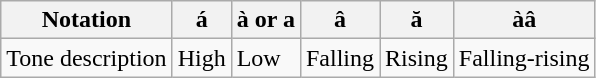<table class="wikitable">
<tr>
<th>Notation</th>
<th>á</th>
<th>à or a</th>
<th>â</th>
<th>ă</th>
<th>àâ</th>
</tr>
<tr>
<td>Tone description</td>
<td>High</td>
<td>Low</td>
<td>Falling</td>
<td>Rising</td>
<td>Falling-rising</td>
</tr>
</table>
